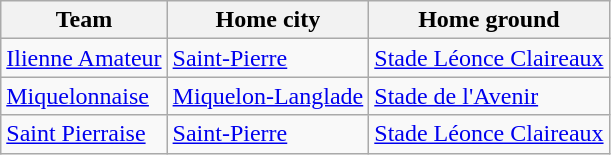<table class="wikitable sortable">
<tr>
<th>Team</th>
<th>Home city</th>
<th>Home ground</th>
</tr>
<tr>
<td><a href='#'>Ilienne Amateur</a></td>
<td><a href='#'>Saint-Pierre</a></td>
<td><a href='#'>Stade Léonce Claireaux</a></td>
</tr>
<tr>
<td><a href='#'>Miquelonnaise</a></td>
<td><a href='#'>Miquelon-Langlade</a></td>
<td><a href='#'>Stade de l'Avenir</a></td>
</tr>
<tr>
<td><a href='#'>Saint Pierraise</a></td>
<td><a href='#'>Saint-Pierre</a></td>
<td><a href='#'>Stade Léonce Claireaux</a></td>
</tr>
</table>
